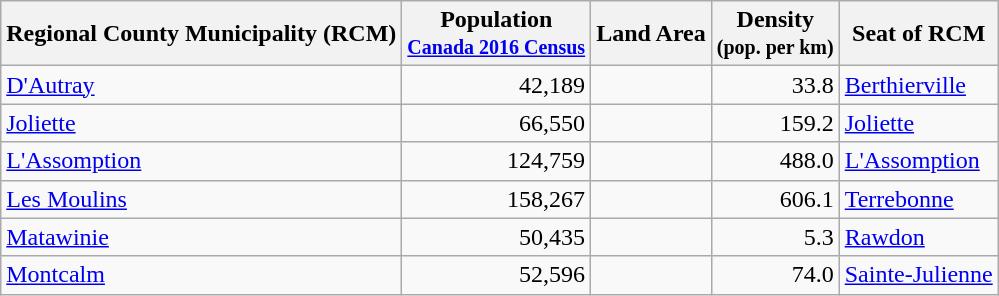<table class="wikitable sortable" | style="text-align: right">
<tr>
<th align="center">Regional County Municipality (RCM)</th>
<th align="center">Population<br><small><a href='#'>Canada 2016 Census</a></small></th>
<th align="center">Land Area</th>
<th align="center">Density<br><small>(pop. per km)</small></th>
<th align="center">Seat of RCM</th>
</tr>
<tr>
<td align="left"><a href='#'>D'Autray</a></td>
<td>42,189</td>
<td></td>
<td>33.8</td>
<td align="left"><a href='#'>Berthierville</a></td>
</tr>
<tr>
<td align="left"><a href='#'>Joliette</a></td>
<td>66,550</td>
<td></td>
<td>159.2</td>
<td align="left"><a href='#'>Joliette</a></td>
</tr>
<tr>
<td align="left"><a href='#'>L'Assomption</a></td>
<td>124,759</td>
<td></td>
<td>488.0</td>
<td align="left"><a href='#'>L'Assomption</a></td>
</tr>
<tr>
<td align="left"><a href='#'>Les Moulins</a></td>
<td>158,267</td>
<td></td>
<td>606.1</td>
<td align="left"><a href='#'>Terrebonne</a></td>
</tr>
<tr>
<td align="left"><a href='#'>Matawinie</a></td>
<td>50,435</td>
<td></td>
<td>5.3</td>
<td align="left"><a href='#'>Rawdon</a></td>
</tr>
<tr>
<td align="left"><a href='#'>Montcalm</a></td>
<td>52,596</td>
<td></td>
<td>74.0</td>
<td align="left"><a href='#'>Sainte-Julienne</a></td>
</tr>
</table>
